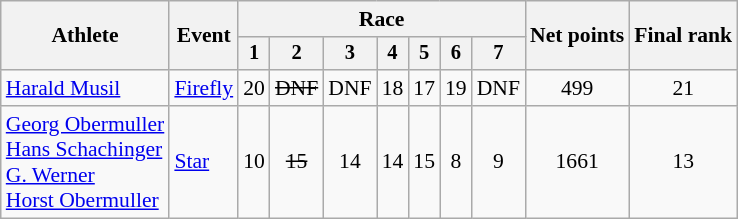<table class="wikitable" style="font-size:90%">
<tr>
<th rowspan="2">Athlete</th>
<th rowspan="2">Event</th>
<th colspan=7>Race</th>
<th rowspan=2>Net points</th>
<th rowspan=2>Final rank</th>
</tr>
<tr style="font-size:95%">
<th>1</th>
<th>2</th>
<th>3</th>
<th>4</th>
<th>5</th>
<th>6</th>
<th>7</th>
</tr>
<tr align=center>
<td align=left><a href='#'>Harald Musil</a></td>
<td align=left><a href='#'>Firefly</a></td>
<td>20</td>
<td><s>DNF</s></td>
<td>DNF</td>
<td>18</td>
<td>17</td>
<td>19</td>
<td>DNF</td>
<td>499</td>
<td>21</td>
</tr>
<tr align=center>
<td align=left><a href='#'>Georg Obermuller</a><br><a href='#'>Hans Schachinger</a><br><a href='#'>G. Werner</a><br><a href='#'>Horst Obermuller</a></td>
<td align=left><a href='#'>Star</a></td>
<td>10</td>
<td><s>15</s></td>
<td>14</td>
<td>14</td>
<td>15</td>
<td>8</td>
<td>9</td>
<td>1661</td>
<td>13</td>
</tr>
</table>
